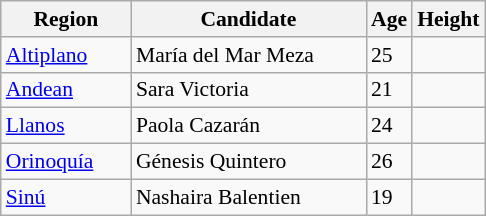<table class="wikitable sortable static-row-numbers static-row-header-text" style="font-size: 90%;">
<tr>
<th width=80px><span><strong>Region</strong></span></th>
<th width=150px><span><strong>Candidate</strong></span></th>
<th><span><strong>Age</strong></span></th>
<th><span><strong>Height</strong></span></th>
</tr>
<tr>
<td><a href='#'>Altiplano</a></td>
<td>María del Mar Meza</td>
<td>25</td>
<td></td>
</tr>
<tr>
<td><a href='#'>Andean</a></td>
<td>Sara Victoria</td>
<td>21</td>
<td></td>
</tr>
<tr>
<td><a href='#'>Llanos</a></td>
<td>Paola Cazarán</td>
<td>24</td>
<td></td>
</tr>
<tr>
<td><a href='#'>Orinoquía</a></td>
<td>Génesis Quintero</td>
<td>26</td>
<td></td>
</tr>
<tr>
<td><a href='#'>Sinú</a></td>
<td>Nashaira Balentien</td>
<td>19</td>
<td></td>
</tr>
</table>
